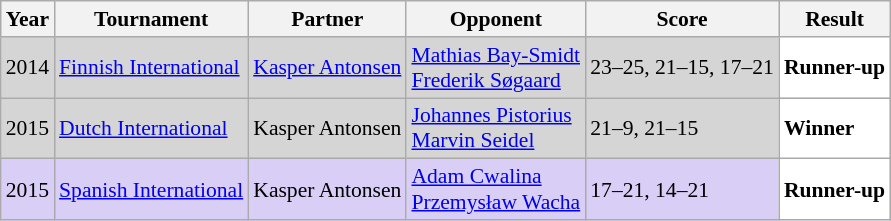<table class="sortable wikitable" style="font-size: 90%;">
<tr>
<th>Year</th>
<th>Tournament</th>
<th>Partner</th>
<th>Opponent</th>
<th>Score</th>
<th>Result</th>
</tr>
<tr style="background:#D5D5D5">
<td align="center">2014</td>
<td align="left"><a href='#'>Finnish International</a></td>
<td align="left"> <a href='#'>Kasper Antonsen</a></td>
<td align="left"> <a href='#'>Mathias Bay-Smidt</a><br> <a href='#'>Frederik Søgaard</a></td>
<td align="left">23–25, 21–15, 17–21</td>
<td style="text-align:left; background:white"> <strong>Runner-up</strong></td>
</tr>
<tr style="background:#D5D5D5">
<td align="center">2015</td>
<td align="left"><a href='#'>Dutch International</a></td>
<td align="left"> Kasper Antonsen</td>
<td align="left"> <a href='#'>Johannes Pistorius</a><br> <a href='#'>Marvin Seidel</a></td>
<td align="left">21–9, 21–15</td>
<td style="text-align:left; background:white"> <strong>Winner</strong></td>
</tr>
<tr style="background:#D8CEF6">
<td align="center">2015</td>
<td align="left"><a href='#'>Spanish International</a></td>
<td align="left"> Kasper Antonsen</td>
<td align="left"> <a href='#'>Adam Cwalina</a><br> <a href='#'>Przemysław Wacha</a></td>
<td align="left">17–21, 14–21</td>
<td style="text-align:left; background:white"> <strong>Runner-up</strong></td>
</tr>
</table>
